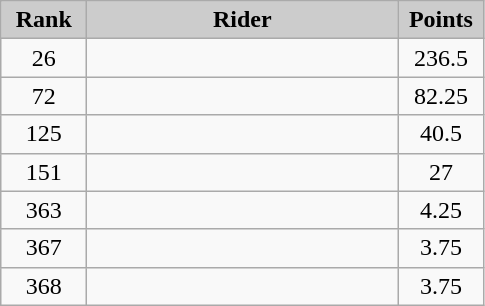<table class="wikitable alternance" style="text-align:center;">
<tr>
<th scope="col" style="background-color:#CCCCCC; width:50px;">Rank</th>
<th scope="col" style="background-color:#CCCCCC; width:200px;">Rider</th>
<th scope="col" style="background-color:#CCCCCC; width:50px;">Points</th>
</tr>
<tr>
<td>26</td>
<td align=left></td>
<td>236.5</td>
</tr>
<tr>
<td>72</td>
<td align=left></td>
<td>82.25</td>
</tr>
<tr>
<td>125</td>
<td align=left></td>
<td>40.5</td>
</tr>
<tr>
<td>151</td>
<td align=left></td>
<td>27</td>
</tr>
<tr>
<td>363</td>
<td align=left></td>
<td>4.25</td>
</tr>
<tr>
<td>367</td>
<td align=left></td>
<td>3.75</td>
</tr>
<tr>
<td>368</td>
<td align=left></td>
<td>3.75</td>
</tr>
</table>
